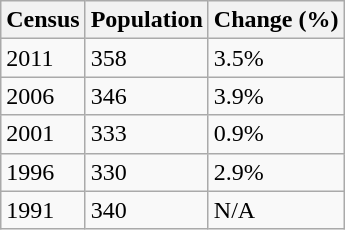<table class="wikitable">
<tr>
<th>Census</th>
<th>Population</th>
<th>Change (%)</th>
</tr>
<tr>
<td>2011</td>
<td>358</td>
<td> 3.5%</td>
</tr>
<tr>
<td>2006</td>
<td>346</td>
<td> 3.9%</td>
</tr>
<tr>
<td>2001</td>
<td>333</td>
<td> 0.9%</td>
</tr>
<tr>
<td>1996</td>
<td>330</td>
<td> 2.9%</td>
</tr>
<tr>
<td>1991</td>
<td>340</td>
<td>N/A</td>
</tr>
</table>
